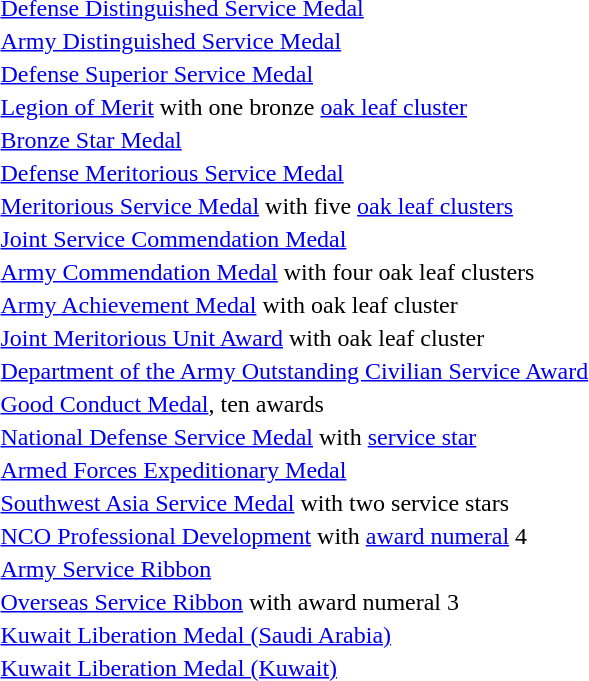<table>
<tr>
<td></td>
<td><a href='#'>Defense Distinguished Service Medal</a></td>
</tr>
<tr>
<td></td>
<td><a href='#'>Army Distinguished Service Medal</a></td>
</tr>
<tr>
<td></td>
<td><a href='#'>Defense Superior Service Medal</a></td>
</tr>
<tr>
<td></td>
<td><a href='#'>Legion of Merit</a> with one bronze <a href='#'>oak leaf cluster</a></td>
</tr>
<tr>
<td></td>
<td><a href='#'>Bronze Star Medal</a></td>
</tr>
<tr>
<td></td>
<td><a href='#'>Defense Meritorious Service Medal</a></td>
</tr>
<tr>
<td></td>
<td><a href='#'>Meritorious Service Medal</a> with five <a href='#'>oak leaf clusters</a></td>
</tr>
<tr>
<td></td>
<td><a href='#'>Joint Service Commendation Medal</a></td>
</tr>
<tr>
<td><span></span><span></span><span></span><span></span></td>
<td><a href='#'>Army Commendation Medal</a> with four oak leaf clusters</td>
</tr>
<tr>
<td></td>
<td><a href='#'>Army Achievement Medal</a> with oak leaf cluster</td>
</tr>
<tr>
<td></td>
<td><a href='#'>Joint Meritorious Unit Award</a> with oak leaf cluster</td>
</tr>
<tr>
<td></td>
<td><a href='#'>Department of the Army Outstanding Civilian Service Award</a></td>
</tr>
<tr>
<td></td>
<td><a href='#'>Good Conduct Medal</a>, ten awards</td>
</tr>
<tr>
<td></td>
<td><a href='#'>National Defense Service Medal</a> with <a href='#'>service star</a></td>
</tr>
<tr>
<td></td>
<td><a href='#'>Armed Forces Expeditionary Medal</a></td>
</tr>
<tr>
<td></td>
<td><a href='#'>Southwest Asia Service Medal</a> with two service stars</td>
</tr>
<tr>
<td><span></span></td>
<td><a href='#'>NCO Professional Development</a> with <a href='#'>award numeral</a> 4</td>
</tr>
<tr>
<td></td>
<td><a href='#'>Army Service Ribbon</a></td>
</tr>
<tr>
<td><span></span></td>
<td><a href='#'>Overseas Service Ribbon</a> with award numeral 3</td>
</tr>
<tr>
<td></td>
<td><a href='#'>Kuwait Liberation Medal (Saudi Arabia)</a></td>
</tr>
<tr>
<td></td>
<td><a href='#'>Kuwait Liberation Medal (Kuwait)</a></td>
</tr>
</table>
